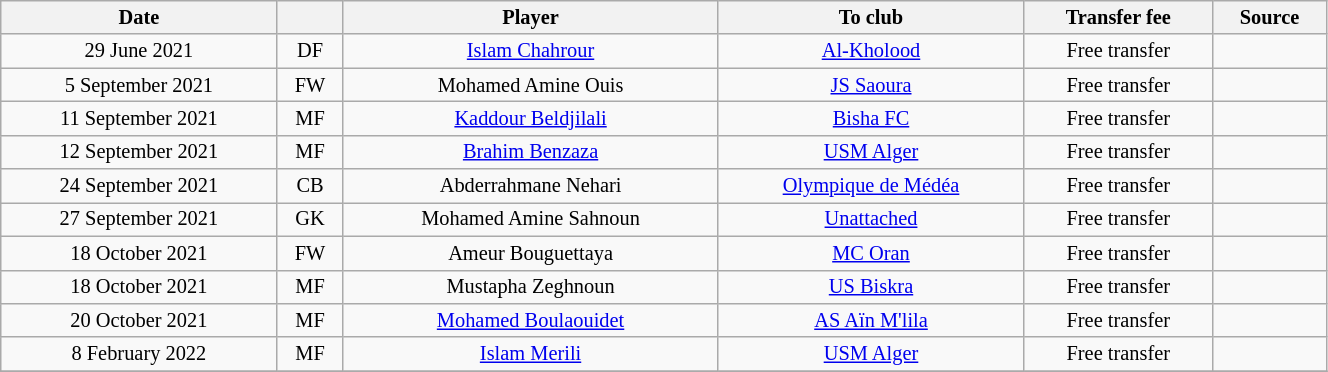<table class="wikitable sortable" style="width:70%; text-align:center; font-size:85%; text-align:centre;">
<tr>
<th>Date</th>
<th></th>
<th>Player</th>
<th>To club</th>
<th>Transfer fee</th>
<th>Source</th>
</tr>
<tr>
<td>29 June 2021</td>
<td>DF</td>
<td> <a href='#'>Islam Chahrour</a></td>
<td> <a href='#'>Al-Kholood</a></td>
<td>Free transfer</td>
<td></td>
</tr>
<tr>
<td>5 September 2021</td>
<td>FW</td>
<td> Mohamed Amine Ouis</td>
<td><a href='#'>JS Saoura</a></td>
<td>Free transfer</td>
<td></td>
</tr>
<tr>
<td>11 September 2021</td>
<td>MF</td>
<td> <a href='#'>Kaddour Beldjilali</a></td>
<td> <a href='#'>Bisha FC</a></td>
<td>Free transfer</td>
<td></td>
</tr>
<tr>
<td>12 September 2021</td>
<td>MF</td>
<td> <a href='#'>Brahim Benzaza</a></td>
<td><a href='#'>USM Alger</a></td>
<td>Free transfer</td>
<td></td>
</tr>
<tr>
<td>24 September 2021</td>
<td>CB</td>
<td> Abderrahmane Nehari</td>
<td><a href='#'>Olympique de Médéa</a></td>
<td>Free transfer</td>
<td></td>
</tr>
<tr>
<td>27 September 2021</td>
<td>GK</td>
<td> Mohamed Amine Sahnoun</td>
<td><a href='#'>Unattached</a></td>
<td>Free transfer</td>
<td></td>
</tr>
<tr>
<td>18 October 2021</td>
<td>FW</td>
<td> Ameur Bouguettaya</td>
<td><a href='#'>MC Oran</a></td>
<td>Free transfer</td>
<td></td>
</tr>
<tr>
<td>18 October 2021</td>
<td>MF</td>
<td> Mustapha Zeghnoun</td>
<td><a href='#'>US Biskra</a></td>
<td>Free transfer</td>
<td></td>
</tr>
<tr>
<td>20 October 2021</td>
<td>MF</td>
<td> <a href='#'>Mohamed Boulaouidet</a></td>
<td><a href='#'>AS Aïn M'lila</a></td>
<td>Free transfer</td>
<td></td>
</tr>
<tr>
<td>8 February 2022</td>
<td>MF</td>
<td> <a href='#'>Islam Merili</a></td>
<td><a href='#'>USM Alger</a></td>
<td>Free transfer</td>
<td></td>
</tr>
<tr>
</tr>
</table>
